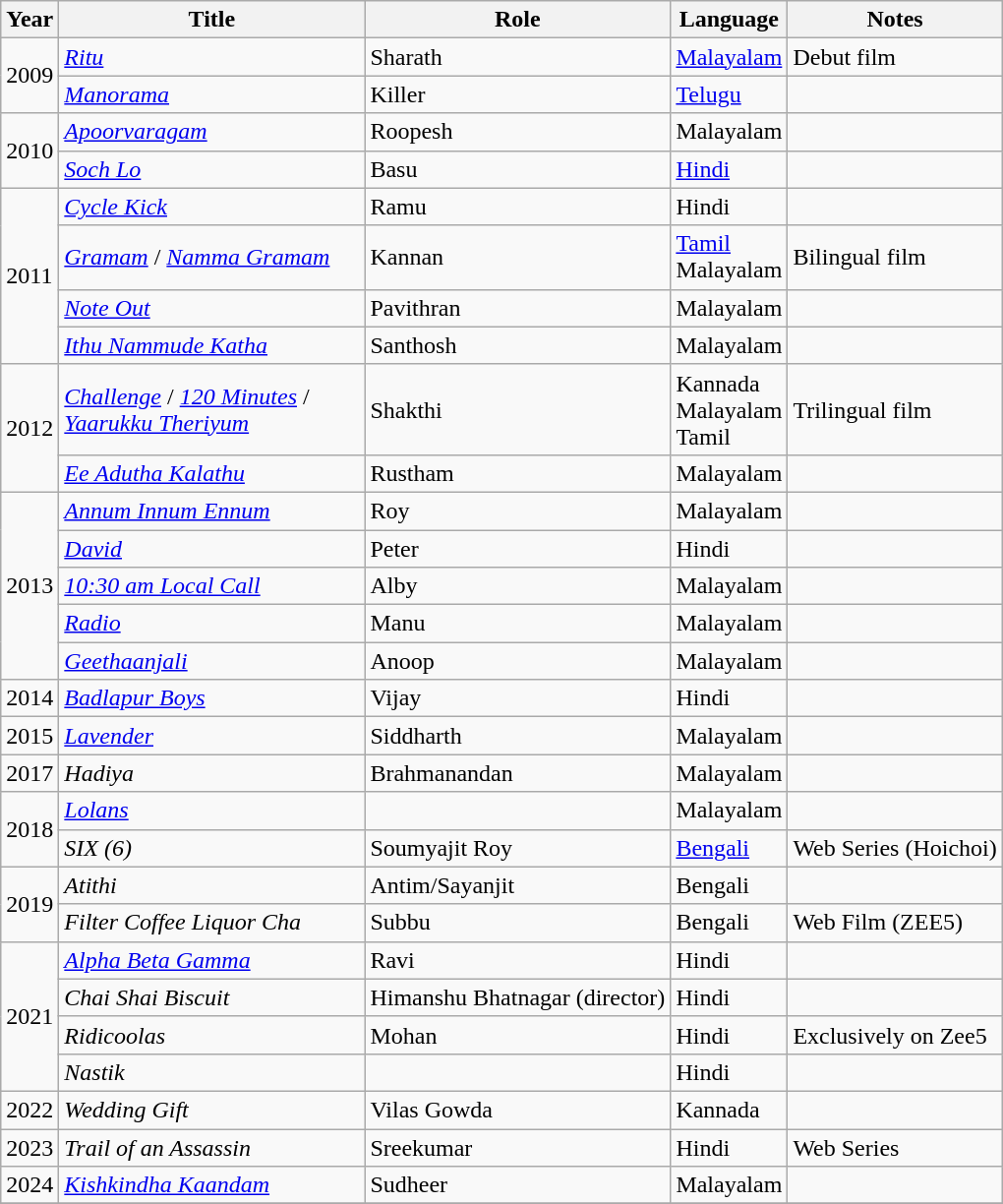<table class="wikitable">
<tr>
<th>Year</th>
<th width=200>Title</th>
<th>Role</th>
<th>Language</th>
<th>Notes</th>
</tr>
<tr>
<td rowspan=2>2009</td>
<td><em><a href='#'>Ritu</a></em></td>
<td>Sharath</td>
<td><a href='#'>Malayalam</a></td>
<td>Debut film</td>
</tr>
<tr>
<td><em><a href='#'>Manorama</a></em></td>
<td>Killer</td>
<td><a href='#'>Telugu</a></td>
<td></td>
</tr>
<tr>
<td rowspan=2>2010</td>
<td><em><a href='#'>Apoorvaragam</a></em></td>
<td>Roopesh</td>
<td>Malayalam</td>
<td></td>
</tr>
<tr>
<td><em><a href='#'>Soch Lo</a></em></td>
<td>Basu</td>
<td><a href='#'>Hindi</a></td>
<td></td>
</tr>
<tr>
<td rowspan="4">2011</td>
<td><em><a href='#'>Cycle Kick</a></em></td>
<td>Ramu</td>
<td>Hindi</td>
<td></td>
</tr>
<tr>
<td><em><a href='#'>Gramam</a></em> / <em><a href='#'>Namma Gramam</a></em></td>
<td>Kannan</td>
<td><a href='#'>Tamil</a><br>Malayalam</td>
<td>Bilingual film</td>
</tr>
<tr>
<td><em><a href='#'>Note Out</a></em></td>
<td>Pavithran</td>
<td>Malayalam</td>
<td></td>
</tr>
<tr>
<td><em><a href='#'>Ithu Nammude Katha</a></em></td>
<td>Santhosh</td>
<td>Malayalam</td>
<td></td>
</tr>
<tr>
<td rowspan=2>2012</td>
<td><em><a href='#'>Challenge</a></em> / <em><a href='#'>120 Minutes</a></em> / <em><a href='#'>Yaarukku Theriyum</a></em></td>
<td>Shakthi</td>
<td>Kannada<br>Malayalam<br>Tamil</td>
<td>Trilingual film</td>
</tr>
<tr>
<td><em><a href='#'>Ee Adutha Kalathu</a></em></td>
<td>Rustham</td>
<td>Malayalam</td>
<td></td>
</tr>
<tr>
<td rowspan="5">2013</td>
<td><em><a href='#'>Annum Innum Ennum</a></em></td>
<td>Roy</td>
<td>Malayalam</td>
<td></td>
</tr>
<tr>
<td><em><a href='#'>David</a></em></td>
<td>Peter</td>
<td>Hindi</td>
<td></td>
</tr>
<tr>
<td><em><a href='#'>10:30 am Local Call</a></em></td>
<td>Alby</td>
<td>Malayalam</td>
<td></td>
</tr>
<tr>
<td><em><a href='#'>Radio</a></em></td>
<td>Manu</td>
<td>Malayalam</td>
<td></td>
</tr>
<tr>
<td><em><a href='#'>Geethaanjali</a> </em></td>
<td>Anoop</td>
<td>Malayalam</td>
<td></td>
</tr>
<tr>
<td>2014</td>
<td><em><a href='#'>Badlapur Boys</a></em></td>
<td>Vijay</td>
<td>Hindi</td>
<td></td>
</tr>
<tr>
<td>2015</td>
<td><em><a href='#'>Lavender</a></em></td>
<td>Siddharth</td>
<td>Malayalam</td>
<td></td>
</tr>
<tr>
<td>2017</td>
<td><em>Hadiya</em></td>
<td>Brahmanandan</td>
<td>Malayalam</td>
<td></td>
</tr>
<tr>
<td rowspan="2">2018</td>
<td><em><a href='#'>Lolans</a></em></td>
<td></td>
<td>Malayalam</td>
<td></td>
</tr>
<tr>
<td><em>SIX (6)</em></td>
<td>Soumyajit Roy</td>
<td><a href='#'>Bengali</a></td>
<td>Web Series (Hoichoi)</td>
</tr>
<tr>
<td rowspan="2">2019</td>
<td><em>Atithi</em></td>
<td>Antim/Sayanjit</td>
<td>Bengali</td>
<td></td>
</tr>
<tr>
<td><em>Filter Coffee Liquor Cha</em></td>
<td>Subbu</td>
<td>Bengali</td>
<td>Web Film (ZEE5)</td>
</tr>
<tr>
<td rowspan="4">2021</td>
<td><em><a href='#'>Alpha Beta Gamma</a></em></td>
<td>Ravi</td>
<td>Hindi</td>
<td></td>
</tr>
<tr>
<td><em>Chai Shai Biscuit</em></td>
<td>Himanshu Bhatnagar (director)</td>
<td>Hindi</td>
<td></td>
</tr>
<tr>
<td><em>Ridicoolas</em></td>
<td>Mohan</td>
<td>Hindi</td>
<td>Exclusively on Zee5</td>
</tr>
<tr>
<td><em>Nastik</em></td>
<td></td>
<td>Hindi</td>
<td></td>
</tr>
<tr>
<td rowspan="1">2022</td>
<td><em>Wedding Gift</em></td>
<td>Vilas Gowda</td>
<td>Kannada</td>
<td></td>
</tr>
<tr>
<td>2023</td>
<td><em>Trail of an Assassin</em></td>
<td>Sreekumar</td>
<td>Hindi</td>
<td>Web Series</td>
</tr>
<tr>
<td>2024</td>
<td><em><a href='#'>Kishkindha Kaandam</a></em></td>
<td>Sudheer</td>
<td>Malayalam</td>
<td></td>
</tr>
<tr>
</tr>
</table>
